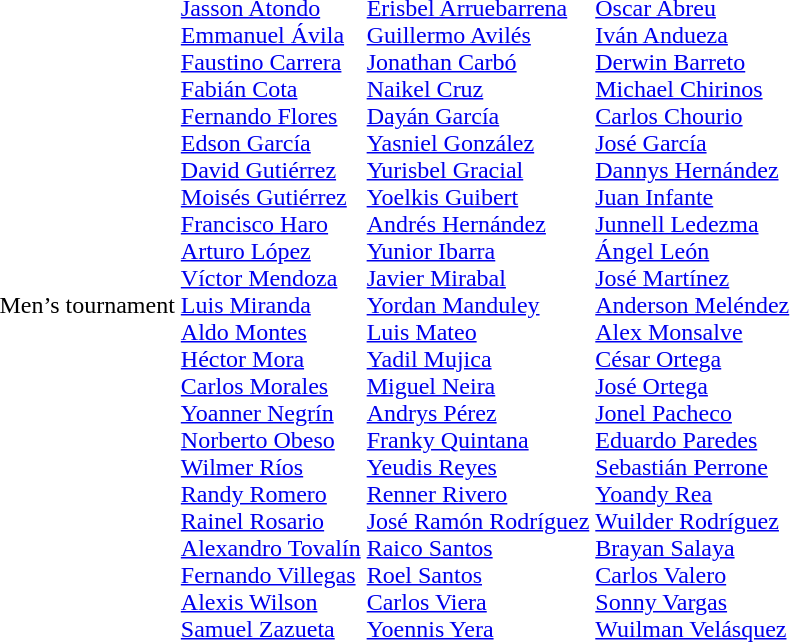<table>
<tr>
<td>Men’s tournament</td>
<td><br><a href='#'>Jasson Atondo</a><br><a href='#'>Emmanuel Ávila</a><br><a href='#'>Faustino Carrera</a><br><a href='#'>Fabián Cota</a><br><a href='#'>Fernando Flores</a><br><a href='#'>Edson García</a><br><a href='#'>David Gutiérrez</a><br><a href='#'>Moisés Gutiérrez</a><br><a href='#'>Francisco Haro</a><br><a href='#'>Arturo López</a><br><a href='#'>Víctor Mendoza</a><br><a href='#'>Luis Miranda</a><br><a href='#'>Aldo Montes</a><br><a href='#'>Héctor Mora</a><br><a href='#'>Carlos Morales</a><br><a href='#'>Yoanner Negrín</a><br><a href='#'>Norberto Obeso</a><br><a href='#'>Wilmer Ríos</a><br><a href='#'>Randy Romero</a><br><a href='#'>Rainel Rosario</a><br><a href='#'>Alexandro Tovalín</a><br><a href='#'>Fernando Villegas</a><br><a href='#'>Alexis Wilson</a><br><a href='#'>Samuel Zazueta</a></td>
<td><br><a href='#'>Erisbel Arruebarrena</a><br><a href='#'>Guillermo Avilés</a><br><a href='#'>Jonathan Carbó</a><br><a href='#'>Naikel Cruz</a><br><a href='#'>Dayán García</a><br><a href='#'>Yasniel González</a><br><a href='#'>Yurisbel Gracial</a><br><a href='#'>Yoelkis Guibert</a><br><a href='#'>Andrés Hernández</a><br><a href='#'>Yunior Ibarra</a><br><a href='#'>Javier Mirabal</a><br><a href='#'>Yordan Manduley</a><br><a href='#'>Luis Mateo</a><br><a href='#'>Yadil Mujica</a><br><a href='#'>Miguel Neira</a><br><a href='#'>Andrys Pérez</a><br><a href='#'>Franky Quintana</a><br><a href='#'>Yeudis Reyes</a><br><a href='#'>Renner Rivero</a><br><a href='#'>José Ramón Rodríguez</a><br><a href='#'>Raico Santos</a><br><a href='#'>Roel Santos</a><br><a href='#'>Carlos Viera</a><br><a href='#'>Yoennis Yera</a></td>
<td><br><a href='#'>Oscar Abreu</a><br><a href='#'>Iván Andueza</a><br><a href='#'>Derwin Barreto</a><br><a href='#'>Michael Chirinos</a><br><a href='#'>Carlos Chourio</a><br><a href='#'>José García</a><br><a href='#'>Dannys Hernández</a><br><a href='#'>Juan Infante</a><br><a href='#'>Junnell Ledezma</a><br><a href='#'>Ángel León</a><br><a href='#'>José Martínez</a><br><a href='#'>Anderson Meléndez</a><br><a href='#'>Alex Monsalve</a><br><a href='#'>César Ortega</a><br><a href='#'>José Ortega</a><br><a href='#'>Jonel Pacheco</a><br><a href='#'>Eduardo Paredes</a><br><a href='#'>Sebastián Perrone</a><br><a href='#'>Yoandy Rea</a><br><a href='#'>Wuilder Rodríguez</a><br><a href='#'>Brayan Salaya</a><br><a href='#'>Carlos Valero</a><br><a href='#'>Sonny Vargas</a><br><a href='#'>Wuilman Velásquez</a></td>
</tr>
</table>
